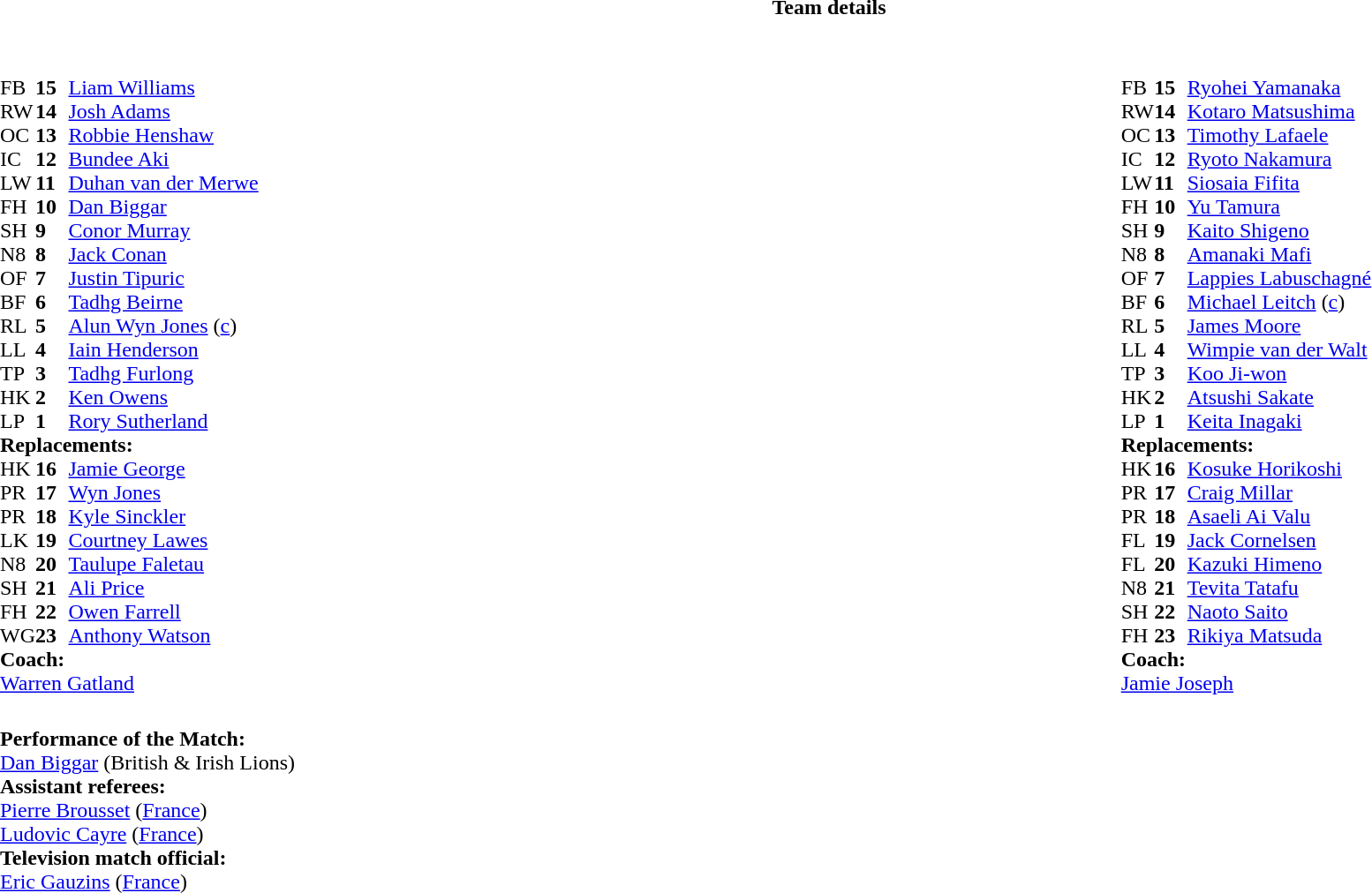<table border="0" style="width:100%;" class="collapsible collapsed">
<tr>
<th>Team details</th>
</tr>
<tr>
<td><br><table style="width:100%">
<tr>
<td style="vertical-align:top;width:50%"><br><table cellspacing="0" cellpadding="0">
<tr>
<th width="25"></th>
<th width="25"></th>
</tr>
<tr>
<td>FB</td>
<td><strong>15</strong></td>
<td> <a href='#'>Liam Williams</a></td>
<td></td>
<td></td>
</tr>
<tr>
<td>RW</td>
<td><strong>14</strong></td>
<td> <a href='#'>Josh Adams</a></td>
</tr>
<tr>
<td>OC</td>
<td><strong>13</strong></td>
<td> <a href='#'>Robbie Henshaw</a></td>
</tr>
<tr>
<td>IC</td>
<td><strong>12</strong></td>
<td> <a href='#'>Bundee Aki</a></td>
<td></td>
<td></td>
</tr>
<tr>
<td>LW</td>
<td><strong>11</strong></td>
<td> <a href='#'>Duhan van der Merwe</a></td>
</tr>
<tr>
<td>FH</td>
<td><strong>10</strong></td>
<td> <a href='#'>Dan Biggar</a></td>
</tr>
<tr>
<td>SH</td>
<td><strong>9</strong></td>
<td> <a href='#'>Conor Murray</a></td>
<td></td>
<td></td>
</tr>
<tr>
<td>N8</td>
<td><strong>8</strong></td>
<td> <a href='#'>Jack Conan</a></td>
<td></td>
<td></td>
</tr>
<tr>
<td>OF</td>
<td><strong>7</strong></td>
<td> <a href='#'>Justin Tipuric</a></td>
<td></td>
<td></td>
</tr>
<tr>
<td>BF</td>
<td><strong>6</strong></td>
<td> <a href='#'>Tadhg Beirne</a></td>
</tr>
<tr>
<td>RL</td>
<td><strong>5</strong></td>
<td> <a href='#'>Alun Wyn Jones</a> (<a href='#'>c</a>)</td>
<td></td>
<td></td>
</tr>
<tr>
<td>LL</td>
<td><strong>4</strong></td>
<td> <a href='#'>Iain Henderson</a></td>
</tr>
<tr>
<td>TP</td>
<td><strong>3</strong></td>
<td> <a href='#'>Tadhg Furlong</a></td>
<td></td>
<td></td>
</tr>
<tr>
<td>HK</td>
<td><strong>2</strong></td>
<td> <a href='#'>Ken Owens</a></td>
<td></td>
<td></td>
</tr>
<tr>
<td>LP</td>
<td><strong>1</strong></td>
<td> <a href='#'>Rory Sutherland</a></td>
<td></td>
<td></td>
</tr>
<tr>
<td colspan=3><strong>Replacements:</strong></td>
</tr>
<tr>
<td>HK</td>
<td><strong>16</strong></td>
<td> <a href='#'>Jamie George</a></td>
<td></td>
<td></td>
</tr>
<tr>
<td>PR</td>
<td><strong>17</strong></td>
<td> <a href='#'>Wyn Jones</a></td>
<td></td>
<td></td>
</tr>
<tr>
<td>PR</td>
<td><strong>18</strong></td>
<td> <a href='#'>Kyle Sinckler</a></td>
<td></td>
<td></td>
</tr>
<tr>
<td>LK</td>
<td><strong>19</strong></td>
<td> <a href='#'>Courtney Lawes</a></td>
<td></td>
<td></td>
</tr>
<tr>
<td>N8</td>
<td><strong>20</strong></td>
<td> <a href='#'>Taulupe Faletau</a></td>
<td></td>
<td></td>
</tr>
<tr>
<td>SH</td>
<td><strong>21</strong></td>
<td> <a href='#'>Ali Price</a></td>
<td></td>
<td></td>
</tr>
<tr>
<td>FH</td>
<td><strong>22</strong></td>
<td> <a href='#'>Owen Farrell</a></td>
<td></td>
<td></td>
</tr>
<tr>
<td>WG</td>
<td><strong>23</strong></td>
<td> <a href='#'>Anthony Watson</a></td>
<td></td>
<td></td>
</tr>
<tr>
<td colspan=3><strong>Coach:</strong></td>
</tr>
<tr>
<td colspan="4"> <a href='#'>Warren Gatland</a></td>
</tr>
</table>
</td>
<td valign=top></td>
<td style="vertical-align:top;width:50%"><br><table cellspacing="0" cellpadding="0" style="margin:auto">
<tr>
<th width="25"></th>
<th width="25"></th>
</tr>
<tr>
<td>FB</td>
<td><strong>15</strong></td>
<td><a href='#'>Ryohei Yamanaka</a></td>
</tr>
<tr>
<td>RW</td>
<td><strong>14</strong></td>
<td><a href='#'>Kotaro Matsushima</a></td>
</tr>
<tr>
<td>OC</td>
<td><strong>13</strong></td>
<td><a href='#'>Timothy Lafaele</a></td>
</tr>
<tr>
<td>IC</td>
<td><strong>12</strong></td>
<td><a href='#'>Ryoto Nakamura</a></td>
</tr>
<tr>
<td>LW</td>
<td><strong>11</strong></td>
<td><a href='#'>Siosaia Fifita</a></td>
</tr>
<tr>
<td>FH</td>
<td><strong>10</strong></td>
<td><a href='#'>Yu Tamura</a></td>
</tr>
<tr>
<td>SH</td>
<td><strong>9</strong></td>
<td><a href='#'>Kaito Shigeno</a></td>
<td></td>
<td></td>
</tr>
<tr>
<td>N8</td>
<td><strong>8</strong></td>
<td><a href='#'>Amanaki Mafi</a></td>
<td></td>
<td></td>
</tr>
<tr>
<td>OF</td>
<td><strong>7</strong></td>
<td><a href='#'>Lappies Labuschagné</a></td>
<td></td>
<td></td>
</tr>
<tr>
<td>BF</td>
<td><strong>6</strong></td>
<td><a href='#'>Michael Leitch</a> (<a href='#'>c</a>)</td>
</tr>
<tr>
<td>RL</td>
<td><strong>5</strong></td>
<td><a href='#'>James Moore</a></td>
</tr>
<tr>
<td>LL</td>
<td><strong>4</strong></td>
<td><a href='#'>Wimpie van der Walt</a></td>
<td></td>
<td></td>
</tr>
<tr>
<td>TP</td>
<td><strong>3</strong></td>
<td><a href='#'>Koo Ji-won</a></td>
<td></td>
<td></td>
</tr>
<tr>
<td>HK</td>
<td><strong>2</strong></td>
<td><a href='#'>Atsushi Sakate</a></td>
</tr>
<tr>
<td>LP</td>
<td><strong>1</strong></td>
<td><a href='#'>Keita Inagaki</a></td>
<td></td>
<td></td>
</tr>
<tr>
<td colspan=3><strong>Replacements:</strong></td>
</tr>
<tr>
<td>HK</td>
<td><strong>16</strong></td>
<td><a href='#'>Kosuke Horikoshi</a></td>
</tr>
<tr>
<td>PR</td>
<td><strong>17</strong></td>
<td><a href='#'>Craig Millar</a></td>
<td></td>
<td></td>
</tr>
<tr>
<td>PR</td>
<td><strong>18</strong></td>
<td><a href='#'>Asaeli Ai Valu</a></td>
<td></td>
<td></td>
</tr>
<tr>
<td>FL</td>
<td><strong>19</strong></td>
<td><a href='#'>Jack Cornelsen</a></td>
<td></td>
<td></td>
</tr>
<tr>
<td>FL</td>
<td><strong>20</strong></td>
<td><a href='#'>Kazuki Himeno</a></td>
<td></td>
<td></td>
</tr>
<tr>
<td>N8</td>
<td><strong>21</strong></td>
<td><a href='#'>Tevita Tatafu</a></td>
<td></td>
<td></td>
</tr>
<tr>
<td>SH</td>
<td><strong>22</strong></td>
<td><a href='#'>Naoto Saito</a></td>
<td></td>
<td></td>
</tr>
<tr>
<td>FH</td>
<td><strong>23</strong></td>
<td><a href='#'>Rikiya Matsuda</a></td>
</tr>
<tr>
<td colspan=3><strong>Coach:</strong></td>
</tr>
<tr>
<td colspan="4"> <a href='#'>Jamie Joseph</a></td>
</tr>
</table>
</td>
</tr>
</table>
<table style="width:100%">
<tr>
<td><br><strong>Performance of the Match:</strong>
<br> <a href='#'>Dan Biggar</a> (British & Irish Lions)<br><strong>Assistant referees:</strong>
<br><a href='#'>Pierre Brousset</a> (<a href='#'>France</a>)
<br><a href='#'>Ludovic Cayre</a> (<a href='#'>France</a>)
<br><strong>Television match official:</strong>
<br><a href='#'>Eric Gauzins</a> (<a href='#'>France</a>)</td>
</tr>
</table>
</td>
</tr>
</table>
